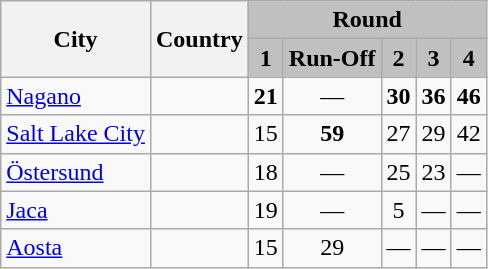<table class="wikitable">
<tr>
<th rowspan=2>City</th>
<th rowspan=2>Country</th>
<th colspan=5 style="background:silver;">Round</th>
</tr>
<tr>
<th style="background:silver;">1</th>
<th style="background:silver;">Run-Off</th>
<th style="background:silver;">2</th>
<th style="background:silver;">3</th>
<th style="background:silver;">4</th>
</tr>
<tr>
<td><a href='#'>Nagano</a></td>
<td></td>
<td style="text-align:center;"><strong>21</strong></td>
<td style="text-align:center;">—</td>
<td style="text-align:center;"><strong>30</strong></td>
<td style="text-align:center;"><strong>36</strong></td>
<td style="text-align:center;"><strong>46</strong></td>
</tr>
<tr>
<td><a href='#'>Salt Lake City</a></td>
<td></td>
<td style="text-align:center;">15</td>
<td style="text-align:center;"><strong>59</strong></td>
<td style="text-align:center;">27</td>
<td style="text-align:center;">29</td>
<td style="text-align:center;">42</td>
</tr>
<tr>
<td><a href='#'>Östersund</a></td>
<td></td>
<td style="text-align:center;">18</td>
<td style="text-align:center;">—</td>
<td style="text-align:center;">25</td>
<td style="text-align:center;">23</td>
<td style="text-align:center;">—</td>
</tr>
<tr>
<td><a href='#'>Jaca</a></td>
<td></td>
<td style="text-align:center;">19</td>
<td style="text-align:center;">—</td>
<td style="text-align:center;">5</td>
<td style="text-align:center;">—</td>
<td style="text-align:center;">—</td>
</tr>
<tr>
<td><a href='#'>Aosta</a></td>
<td></td>
<td style="text-align:center;">15</td>
<td style="text-align:center;">29</td>
<td style="text-align:center;">—</td>
<td style="text-align:center;">—</td>
<td style="text-align:center;">—</td>
</tr>
</table>
